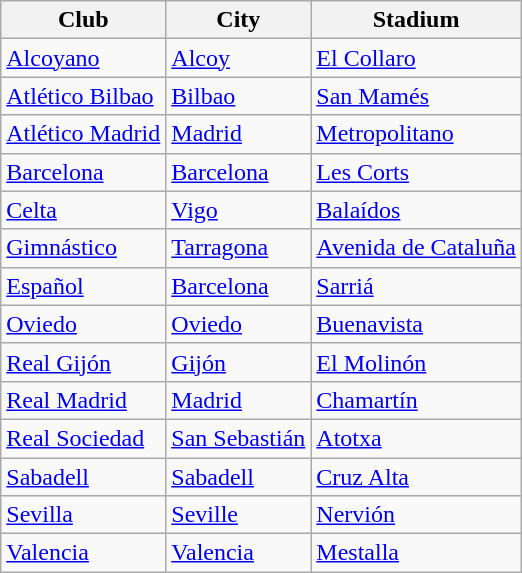<table class="wikitable sortable">
<tr>
<th>Club</th>
<th>City</th>
<th>Stadium</th>
</tr>
<tr>
<td><a href='#'>Alcoyano</a></td>
<td><a href='#'>Alcoy</a></td>
<td><a href='#'>El Collaro</a></td>
</tr>
<tr>
<td><a href='#'>Atlético Bilbao</a></td>
<td><a href='#'>Bilbao</a></td>
<td><a href='#'>San Mamés</a></td>
</tr>
<tr>
<td><a href='#'>Atlético Madrid</a></td>
<td><a href='#'>Madrid</a></td>
<td><a href='#'>Metropolitano</a></td>
</tr>
<tr>
<td><a href='#'>Barcelona</a></td>
<td><a href='#'>Barcelona</a></td>
<td><a href='#'>Les Corts</a></td>
</tr>
<tr>
<td><a href='#'>Celta</a></td>
<td><a href='#'>Vigo</a></td>
<td><a href='#'>Balaídos</a></td>
</tr>
<tr>
<td><a href='#'>Gimnástico</a></td>
<td><a href='#'>Tarragona</a></td>
<td><a href='#'>Avenida de Cataluña</a></td>
</tr>
<tr>
<td><a href='#'>Español</a></td>
<td><a href='#'>Barcelona</a></td>
<td><a href='#'>Sarriá</a></td>
</tr>
<tr>
<td><a href='#'>Oviedo</a></td>
<td><a href='#'>Oviedo</a></td>
<td><a href='#'>Buenavista</a></td>
</tr>
<tr>
<td><a href='#'>Real Gijón</a></td>
<td><a href='#'>Gijón</a></td>
<td><a href='#'>El Molinón</a></td>
</tr>
<tr>
<td><a href='#'>Real Madrid</a></td>
<td><a href='#'>Madrid</a></td>
<td><a href='#'>Chamartín</a></td>
</tr>
<tr>
<td><a href='#'>Real Sociedad</a></td>
<td><a href='#'>San Sebastián</a></td>
<td><a href='#'>Atotxa</a></td>
</tr>
<tr>
<td><a href='#'>Sabadell</a></td>
<td><a href='#'>Sabadell</a></td>
<td><a href='#'>Cruz Alta</a></td>
</tr>
<tr>
<td><a href='#'>Sevilla</a></td>
<td><a href='#'>Seville</a></td>
<td><a href='#'>Nervión</a></td>
</tr>
<tr>
<td><a href='#'>Valencia</a></td>
<td><a href='#'>Valencia</a></td>
<td><a href='#'>Mestalla</a></td>
</tr>
</table>
